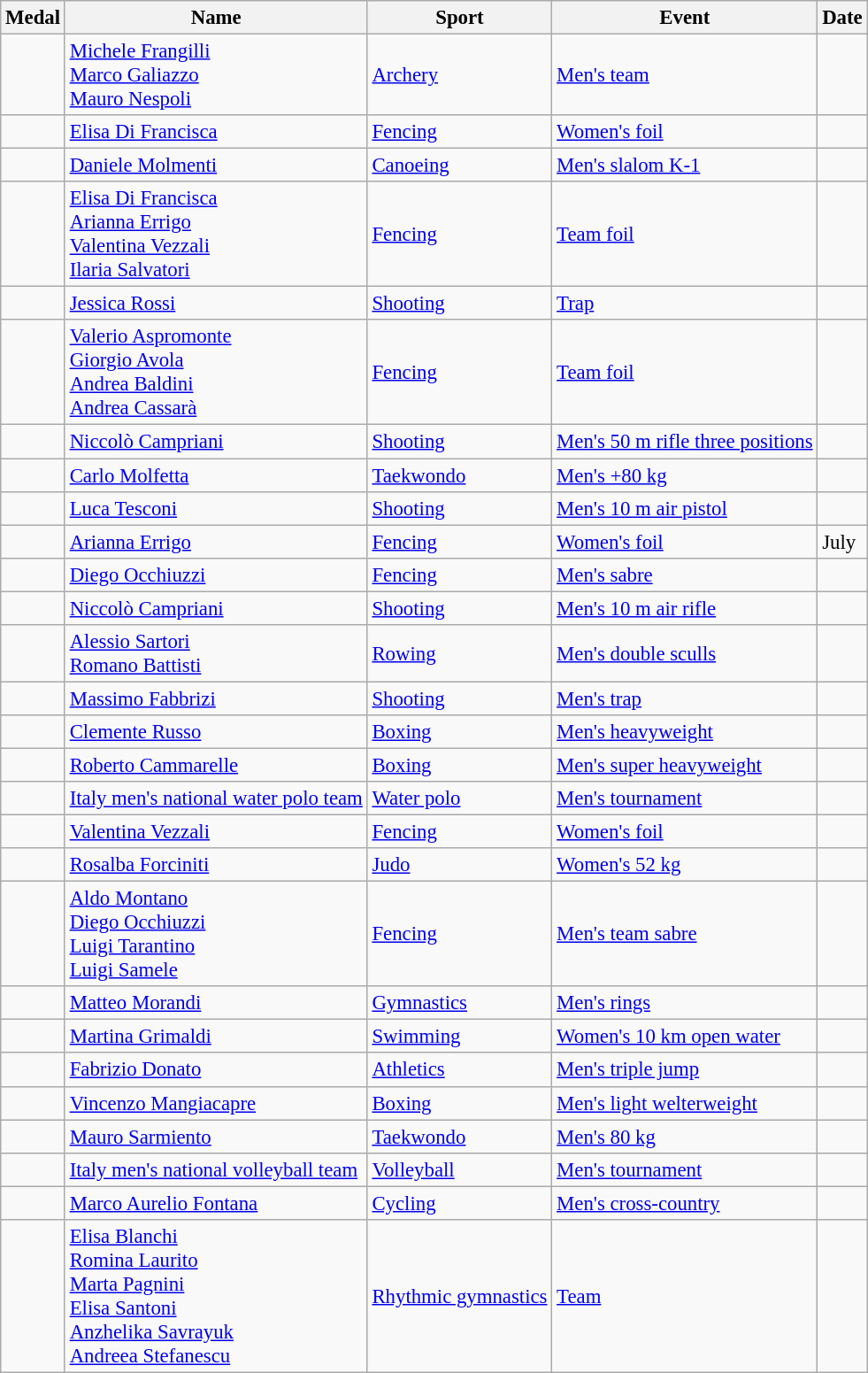<table class="wikitable sortable" style="font-size: 95%;">
<tr>
<th>Medal</th>
<th>Name</th>
<th>Sport</th>
<th>Event</th>
<th>Date</th>
</tr>
<tr>
<td></td>
<td><a href='#'>Michele Frangilli</a><br><a href='#'>Marco Galiazzo</a><br><a href='#'>Mauro Nespoli</a></td>
<td><a href='#'>Archery</a></td>
<td><a href='#'>Men's team</a></td>
<td></td>
</tr>
<tr>
<td></td>
<td><a href='#'>Elisa Di Francisca</a></td>
<td><a href='#'>Fencing</a></td>
<td><a href='#'>Women's foil</a></td>
<td></td>
</tr>
<tr>
<td></td>
<td><a href='#'>Daniele Molmenti</a></td>
<td><a href='#'>Canoeing</a></td>
<td><a href='#'>Men's slalom K-1</a></td>
<td></td>
</tr>
<tr>
<td></td>
<td><a href='#'>Elisa Di Francisca</a><br><a href='#'>Arianna Errigo</a><br><a href='#'>Valentina Vezzali</a><br><a href='#'>Ilaria Salvatori</a></td>
<td><a href='#'>Fencing</a></td>
<td><a href='#'>Team foil</a></td>
<td></td>
</tr>
<tr>
<td></td>
<td><a href='#'>Jessica Rossi</a></td>
<td><a href='#'>Shooting</a></td>
<td><a href='#'>Trap</a></td>
<td></td>
</tr>
<tr>
<td></td>
<td><a href='#'>Valerio Aspromonte</a><br><a href='#'>Giorgio Avola</a><br><a href='#'>Andrea Baldini</a><br><a href='#'>Andrea Cassarà</a></td>
<td><a href='#'>Fencing</a></td>
<td><a href='#'>Team foil</a></td>
<td></td>
</tr>
<tr>
<td></td>
<td><a href='#'>Niccolò Campriani</a></td>
<td><a href='#'>Shooting</a></td>
<td><a href='#'>Men's 50 m rifle three positions</a></td>
<td></td>
</tr>
<tr>
<td></td>
<td><a href='#'>Carlo Molfetta</a></td>
<td><a href='#'>Taekwondo</a></td>
<td><a href='#'>Men's +80 kg</a></td>
<td></td>
</tr>
<tr>
<td></td>
<td><a href='#'>Luca Tesconi</a></td>
<td><a href='#'>Shooting</a></td>
<td><a href='#'>Men's 10 m air pistol</a></td>
<td></td>
</tr>
<tr>
<td></td>
<td><a href='#'>Arianna Errigo</a></td>
<td><a href='#'>Fencing</a></td>
<td><a href='#'>Women's foil</a></td>
<td> July</td>
</tr>
<tr>
<td></td>
<td><a href='#'>Diego Occhiuzzi</a></td>
<td><a href='#'>Fencing</a></td>
<td><a href='#'>Men's sabre</a></td>
<td></td>
</tr>
<tr>
<td></td>
<td><a href='#'>Niccolò Campriani</a></td>
<td><a href='#'>Shooting</a></td>
<td><a href='#'>Men's 10 m air rifle</a></td>
<td></td>
</tr>
<tr>
<td></td>
<td><a href='#'>Alessio Sartori</a><br><a href='#'>Romano Battisti</a></td>
<td><a href='#'>Rowing</a></td>
<td><a href='#'>Men's double sculls</a></td>
<td></td>
</tr>
<tr>
<td></td>
<td><a href='#'>Massimo Fabbrizi</a></td>
<td><a href='#'>Shooting</a></td>
<td><a href='#'>Men's trap</a></td>
<td></td>
</tr>
<tr>
<td></td>
<td><a href='#'>Clemente Russo</a></td>
<td><a href='#'>Boxing</a></td>
<td><a href='#'>Men's heavyweight</a></td>
<td></td>
</tr>
<tr>
<td></td>
<td><a href='#'>Roberto Cammarelle</a></td>
<td><a href='#'>Boxing</a></td>
<td><a href='#'>Men's super heavyweight</a></td>
<td></td>
</tr>
<tr>
<td></td>
<td><a href='#'>Italy men's national water polo team</a><br></td>
<td><a href='#'>Water polo</a></td>
<td><a href='#'>Men's tournament</a></td>
<td></td>
</tr>
<tr>
<td></td>
<td><a href='#'>Valentina Vezzali</a></td>
<td><a href='#'>Fencing</a></td>
<td><a href='#'>Women's foil</a></td>
<td></td>
</tr>
<tr>
<td></td>
<td><a href='#'>Rosalba Forciniti</a></td>
<td><a href='#'>Judo</a></td>
<td><a href='#'>Women's 52 kg</a></td>
<td></td>
</tr>
<tr>
<td></td>
<td><a href='#'>Aldo Montano</a><br><a href='#'>Diego Occhiuzzi</a><br><a href='#'>Luigi Tarantino</a><br><a href='#'>Luigi Samele</a></td>
<td><a href='#'>Fencing</a></td>
<td><a href='#'>Men's team sabre</a></td>
<td></td>
</tr>
<tr>
<td></td>
<td><a href='#'>Matteo Morandi</a></td>
<td><a href='#'>Gymnastics</a></td>
<td><a href='#'>Men's rings</a></td>
<td></td>
</tr>
<tr>
<td></td>
<td><a href='#'>Martina Grimaldi</a></td>
<td><a href='#'>Swimming</a></td>
<td><a href='#'>Women's 10 km open water</a></td>
<td></td>
</tr>
<tr>
<td></td>
<td><a href='#'>Fabrizio Donato</a></td>
<td><a href='#'>Athletics</a></td>
<td><a href='#'>Men's triple jump</a></td>
<td></td>
</tr>
<tr>
<td></td>
<td><a href='#'>Vincenzo Mangiacapre</a></td>
<td><a href='#'>Boxing</a></td>
<td><a href='#'>Men's light welterweight</a></td>
<td></td>
</tr>
<tr>
<td></td>
<td><a href='#'>Mauro Sarmiento</a></td>
<td><a href='#'>Taekwondo</a></td>
<td><a href='#'>Men's 80 kg</a></td>
<td></td>
</tr>
<tr>
<td></td>
<td><a href='#'>Italy men's national volleyball team</a><br></td>
<td><a href='#'>Volleyball</a></td>
<td><a href='#'>Men's tournament</a></td>
<td></td>
</tr>
<tr>
<td></td>
<td><a href='#'>Marco Aurelio Fontana</a></td>
<td><a href='#'>Cycling</a></td>
<td><a href='#'>Men's cross-country</a></td>
<td></td>
</tr>
<tr>
<td></td>
<td><a href='#'>Elisa Blanchi</a><br><a href='#'>Romina Laurito</a><br><a href='#'>Marta Pagnini</a><br><a href='#'>Elisa Santoni</a><br><a href='#'>Anzhelika Savrayuk</a><br><a href='#'>Andreea Stefanescu</a></td>
<td><a href='#'>Rhythmic gymnastics</a></td>
<td><a href='#'>Team</a></td>
<td></td>
</tr>
</table>
